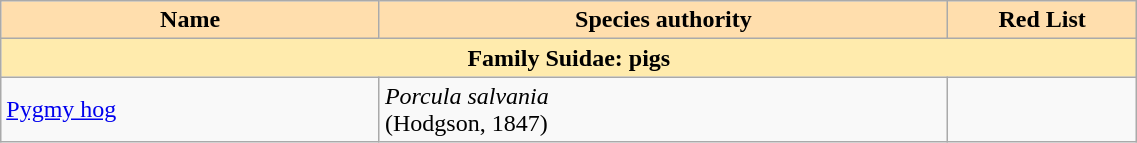<table width="60%" class="sortable wikitable" text-align:center>
<tr>
<th width="20%" style="background:navajowhite">Name</th>
<th width="30%" style="background:navajowhite">Species authority</th>
<th width="10%" style="background:navajowhite">Red List</th>
</tr>
<tr>
<td style="text-align:center;" bgcolor="#ffebad" colspan="3"><strong>Family Suidae: pigs</strong></td>
</tr>
<tr>
<td><a href='#'>Pygmy hog</a></td>
<td><em>Porcula salvania</em><br>(Hodgson, 1847)</td>
<td></td>
</tr>
</table>
